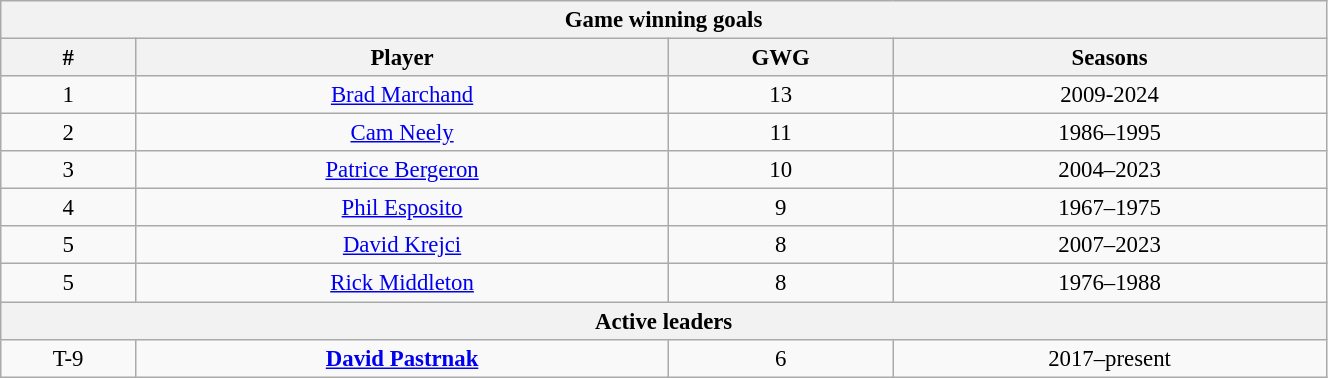<table class="wikitable" style="text-align: center; font-size: 95%" width="70%">
<tr>
<th colspan="4">Game winning goals</th>
</tr>
<tr>
<th>#</th>
<th>Player</th>
<th>GWG</th>
<th>Seasons</th>
</tr>
<tr>
<td>1</td>
<td><a href='#'>Brad Marchand</a></td>
<td>13</td>
<td>2009-2024</td>
</tr>
<tr>
<td>2</td>
<td><a href='#'>Cam Neely</a></td>
<td>11</td>
<td>1986–1995</td>
</tr>
<tr>
<td>3</td>
<td><a href='#'>Patrice Bergeron</a></td>
<td>10</td>
<td>2004–2023</td>
</tr>
<tr>
<td>4</td>
<td><a href='#'>Phil Esposito</a></td>
<td>9</td>
<td>1967–1975</td>
</tr>
<tr>
<td>5</td>
<td><a href='#'>David Krejci</a></td>
<td>8</td>
<td>2007–2023</td>
</tr>
<tr>
<td>5</td>
<td><a href='#'>Rick Middleton</a></td>
<td>8</td>
<td>1976–1988</td>
</tr>
<tr>
<th colspan="4">Active leaders</th>
</tr>
<tr>
<td>T-9</td>
<td><strong><a href='#'>David Pastrnak</a></strong></td>
<td>6</td>
<td>2017–present</td>
</tr>
</table>
